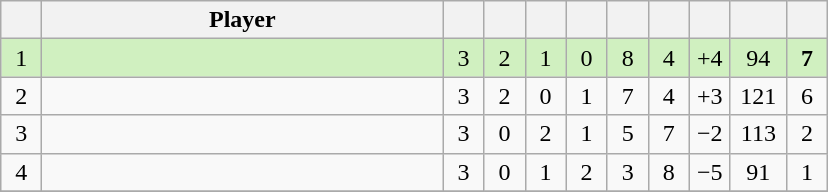<table class="wikitable" style="text-align:center;">
<tr>
<th width=20></th>
<th width=260>Player</th>
<th width=20></th>
<th width=20></th>
<th width=20></th>
<th width=20></th>
<th width=20></th>
<th width=20></th>
<th width=20></th>
<th width=30></th>
<th width=20></th>
</tr>
<tr style="background:#D0F0C0;">
<td>1</td>
<td align=left> <small></small></td>
<td>3</td>
<td>2</td>
<td>1</td>
<td>0</td>
<td>8</td>
<td>4</td>
<td>+4</td>
<td>94</td>
<td><strong>7</strong></td>
</tr>
<tr>
<td>2</td>
<td align=left> <small></small></td>
<td>3</td>
<td>2</td>
<td>0</td>
<td>1</td>
<td>7</td>
<td>4</td>
<td>+3</td>
<td>121</td>
<td>6</td>
</tr>
<tr>
<td>3</td>
<td align=left> <small></small></td>
<td>3</td>
<td>0</td>
<td>2</td>
<td>1</td>
<td>5</td>
<td>7</td>
<td>−2</td>
<td>113</td>
<td>2</td>
</tr>
<tr>
<td>4</td>
<td align=left> <small></small></td>
<td>3</td>
<td>0</td>
<td>1</td>
<td>2</td>
<td>3</td>
<td>8</td>
<td>−5</td>
<td>91</td>
<td>1</td>
</tr>
<tr>
</tr>
</table>
